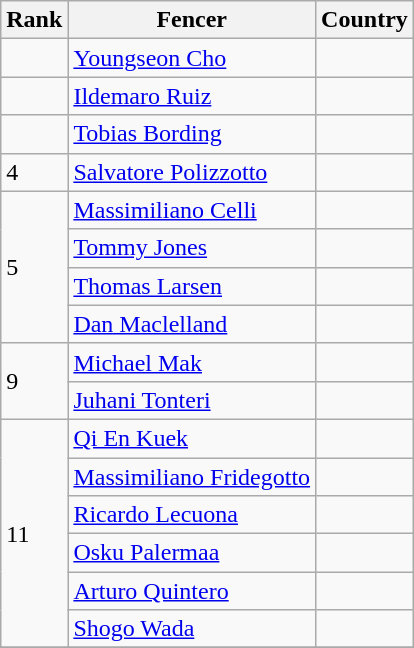<table class="wikitable sortable" style="text-align: left;">
<tr>
<th>Rank</th>
<th>Fencer</th>
<th>Country</th>
</tr>
<tr>
<td></td>
<td><a href='#'>Youngseon Cho</a></td>
<td></td>
</tr>
<tr>
<td></td>
<td><a href='#'>Ildemaro Ruiz</a></td>
<td></td>
</tr>
<tr>
<td></td>
<td><a href='#'>Tobias Bording</a></td>
<td></td>
</tr>
<tr>
<td>4</td>
<td><a href='#'>Salvatore Polizzotto</a></td>
<td></td>
</tr>
<tr>
<td rowspan=4>5</td>
<td><a href='#'>Massimiliano Celli</a></td>
<td></td>
</tr>
<tr>
<td><a href='#'>Tommy Jones</a></td>
<td></td>
</tr>
<tr>
<td><a href='#'>Thomas Larsen</a></td>
<td></td>
</tr>
<tr>
<td><a href='#'>Dan Maclelland</a></td>
<td></td>
</tr>
<tr>
<td rowspan=2>9</td>
<td><a href='#'>Michael Mak</a></td>
<td></td>
</tr>
<tr>
<td><a href='#'>Juhani Tonteri</a></td>
<td></td>
</tr>
<tr>
<td rowspan=6>11</td>
<td><a href='#'>Qi En Kuek</a></td>
<td></td>
</tr>
<tr>
<td><a href='#'>Massimiliano Fridegotto</a></td>
<td></td>
</tr>
<tr>
<td><a href='#'>Ricardo Lecuona</a></td>
<td></td>
</tr>
<tr>
<td><a href='#'>Osku Palermaa</a></td>
<td></td>
</tr>
<tr>
<td><a href='#'>Arturo Quintero</a></td>
<td></td>
</tr>
<tr>
<td><a href='#'>Shogo Wada</a></td>
<td></td>
</tr>
<tr>
</tr>
</table>
